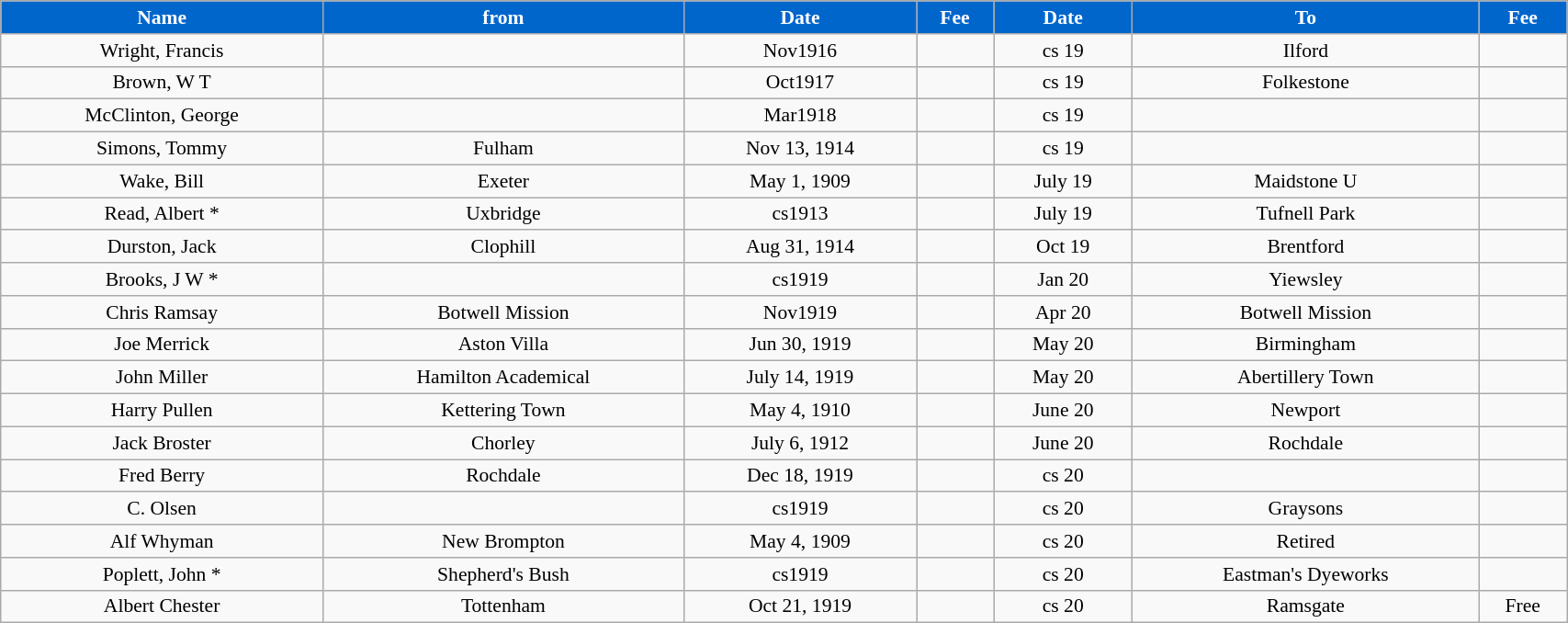<table class="wikitable" style="text-align:center; font-size:90%; width:90%;">
<tr>
<th style="background:#0066CC; color:#FFFFFF; text-align:center;"><strong>Name</strong></th>
<th style="background:#0066CC; color:#FFFFFF; text-align:center;">from</th>
<th style="background:#0066CC; color:#FFFFFF; text-align:center;"><strong>Date</strong></th>
<th style="background:#0066CC; color:#FFFFFF; text-align:center;"><strong>Fee</strong></th>
<th style="background:#0066CC; color:#FFFFFF; text-align:center;"><strong>Date</strong></th>
<th style="background:#0066CC; color:#FFFFFF; text-align:center;"><strong>To</strong></th>
<th style="background:#0066CC; color:#FFFFFF; text-align:center;"><strong>Fee</strong></th>
</tr>
<tr>
<td>Wright, Francis</td>
<td></td>
<td>Nov1916</td>
<td></td>
<td>cs 19</td>
<td>Ilford</td>
<td></td>
</tr>
<tr>
<td>Brown, W T</td>
<td></td>
<td>Oct1917</td>
<td></td>
<td>cs 19</td>
<td>Folkestone</td>
<td></td>
</tr>
<tr>
<td>McClinton, George</td>
<td></td>
<td>Mar1918</td>
<td></td>
<td>cs 19</td>
<td></td>
<td></td>
</tr>
<tr>
<td>Simons, Tommy</td>
<td>Fulham</td>
<td>Nov 13, 1914</td>
<td></td>
<td>cs 19</td>
<td></td>
<td></td>
</tr>
<tr>
<td>Wake, Bill</td>
<td>Exeter</td>
<td>May 1, 1909</td>
<td></td>
<td>July 19</td>
<td>Maidstone U</td>
<td></td>
</tr>
<tr>
<td>Read, Albert *</td>
<td>Uxbridge</td>
<td>cs1913</td>
<td></td>
<td>July 19</td>
<td>Tufnell Park</td>
<td></td>
</tr>
<tr>
<td>Durston, Jack</td>
<td>Clophill</td>
<td>Aug 31, 1914</td>
<td></td>
<td>Oct 19</td>
<td>Brentford</td>
<td></td>
</tr>
<tr>
<td>Brooks, J W *</td>
<td></td>
<td>cs1919</td>
<td></td>
<td>Jan 20</td>
<td>Yiewsley</td>
<td></td>
</tr>
<tr>
<td>Chris Ramsay</td>
<td>Botwell Mission</td>
<td>Nov1919</td>
<td></td>
<td>Apr 20</td>
<td>Botwell Mission</td>
<td></td>
</tr>
<tr>
<td>Joe Merrick</td>
<td>Aston Villa</td>
<td>Jun 30, 1919</td>
<td></td>
<td>May 20</td>
<td>Birmingham</td>
<td></td>
</tr>
<tr>
<td>John Miller</td>
<td>Hamilton Academical</td>
<td>July 14, 1919</td>
<td></td>
<td>May 20</td>
<td>Abertillery Town</td>
<td></td>
</tr>
<tr>
<td>Harry Pullen</td>
<td>Kettering Town</td>
<td>May 4, 1910</td>
<td></td>
<td>June 20</td>
<td>Newport</td>
<td></td>
</tr>
<tr>
<td>Jack Broster</td>
<td>Chorley</td>
<td>July 6, 1912</td>
<td></td>
<td>June 20</td>
<td>Rochdale</td>
<td></td>
</tr>
<tr>
<td>Fred Berry</td>
<td>Rochdale</td>
<td>Dec 18, 1919</td>
<td></td>
<td>cs 20</td>
<td></td>
<td></td>
</tr>
<tr>
<td>C. Olsen</td>
<td></td>
<td>cs1919</td>
<td></td>
<td>cs 20</td>
<td>Graysons</td>
<td></td>
</tr>
<tr>
<td>Alf Whyman</td>
<td>New Brompton</td>
<td>May 4, 1909</td>
<td></td>
<td>cs 20</td>
<td>Retired</td>
<td></td>
</tr>
<tr>
<td>Poplett, John *</td>
<td>Shepherd's Bush</td>
<td>cs1919</td>
<td></td>
<td>cs 20</td>
<td>Eastman's Dyeworks</td>
<td></td>
</tr>
<tr>
<td>Albert Chester</td>
<td>Tottenham</td>
<td>Oct 21, 1919</td>
<td></td>
<td>cs 20</td>
<td>Ramsgate</td>
<td>Free</td>
</tr>
</table>
